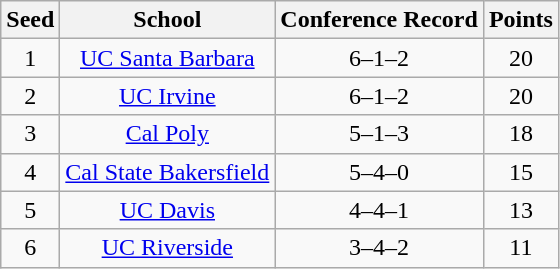<table class="wikitable" style="text-align:center">
<tr>
<th>Seed</th>
<th>School</th>
<th>Conference Record</th>
<th>Points</th>
</tr>
<tr>
<td>1</td>
<td><a href='#'>UC Santa Barbara</a></td>
<td>6–1–2</td>
<td>20</td>
</tr>
<tr>
<td>2</td>
<td><a href='#'>UC Irvine</a></td>
<td>6–1–2</td>
<td>20</td>
</tr>
<tr>
<td>3</td>
<td><a href='#'>Cal Poly</a></td>
<td>5–1–3</td>
<td>18</td>
</tr>
<tr>
<td>4</td>
<td><a href='#'>Cal State Bakersfield</a></td>
<td>5–4–0</td>
<td>15</td>
</tr>
<tr>
<td>5</td>
<td><a href='#'>UC Davis</a></td>
<td>4–4–1</td>
<td>13</td>
</tr>
<tr>
<td>6</td>
<td><a href='#'>UC Riverside</a></td>
<td>3–4–2</td>
<td>11</td>
</tr>
</table>
